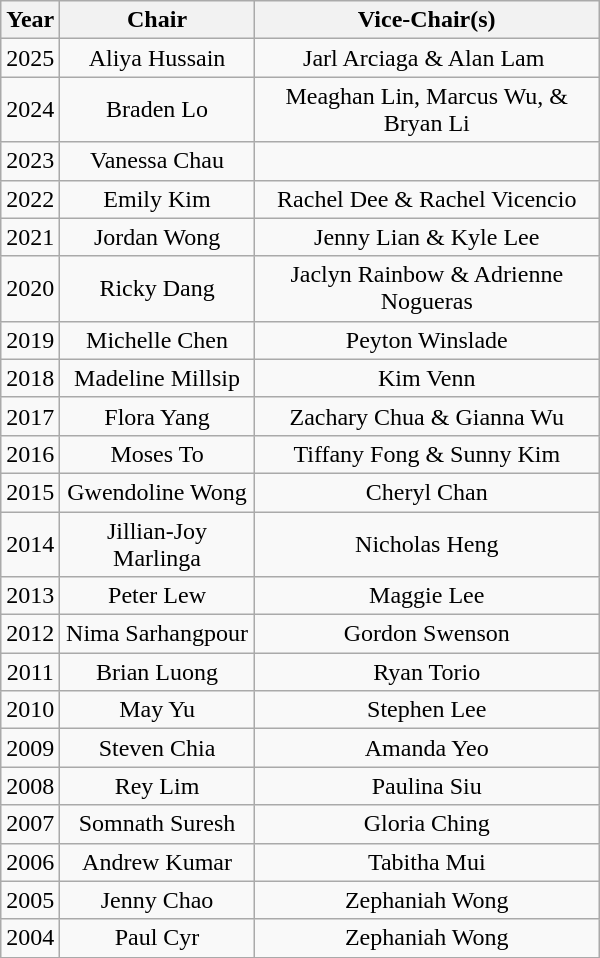<table class="wikitable" style="text-align: center; width: 400px; height: 500px;">
<tr>
<th>Year</th>
<th>Chair</th>
<th>Vice-Chair(s)</th>
</tr>
<tr>
<td>2025</td>
<td>Aliya Hussain</td>
<td>Jarl Arciaga & Alan Lam </td>
</tr>
<tr>
<td>2024</td>
<td>Braden Lo</td>
<td>Meaghan Lin, Marcus Wu, & Bryan Li</td>
</tr>
<tr>
<td>2023</td>
<td>Vanessa Chau</td>
<td></td>
</tr>
<tr>
<td>2022</td>
<td>Emily Kim</td>
<td>Rachel Dee & Rachel Vicencio</td>
</tr>
<tr>
<td>2021</td>
<td>Jordan Wong</td>
<td>Jenny Lian & Kyle Lee</td>
</tr>
<tr>
<td>2020</td>
<td>Ricky Dang</td>
<td>Jaclyn Rainbow & Adrienne Nogueras</td>
</tr>
<tr>
<td>2019</td>
<td>Michelle Chen</td>
<td>Peyton Winslade</td>
</tr>
<tr>
<td>2018</td>
<td>Madeline Millsip</td>
<td>Kim Venn</td>
</tr>
<tr>
<td>2017</td>
<td>Flora Yang</td>
<td>Zachary Chua & Gianna Wu</td>
</tr>
<tr>
<td>2016</td>
<td>Moses To</td>
<td>Tiffany Fong & Sunny Kim</td>
</tr>
<tr>
<td>2015</td>
<td>Gwendoline Wong</td>
<td>Cheryl Chan</td>
</tr>
<tr>
<td>2014</td>
<td>Jillian-Joy Marlinga</td>
<td>Nicholas Heng</td>
</tr>
<tr>
<td>2013</td>
<td>Peter Lew</td>
<td>Maggie Lee</td>
</tr>
<tr>
<td>2012</td>
<td>Nima Sarhangpour</td>
<td>Gordon Swenson</td>
</tr>
<tr>
<td>2011</td>
<td>Brian Luong</td>
<td>Ryan Torio</td>
</tr>
<tr>
<td>2010</td>
<td>May Yu</td>
<td>Stephen Lee</td>
</tr>
<tr>
<td>2009</td>
<td>Steven Chia</td>
<td>Amanda Yeo</td>
</tr>
<tr>
<td>2008</td>
<td>Rey Lim</td>
<td>Paulina Siu</td>
</tr>
<tr>
<td>2007</td>
<td>Somnath Suresh</td>
<td>Gloria Ching</td>
</tr>
<tr>
<td>2006</td>
<td>Andrew Kumar</td>
<td>Tabitha Mui</td>
</tr>
<tr>
<td>2005</td>
<td>Jenny Chao</td>
<td>Zephaniah Wong</td>
</tr>
<tr>
<td>2004</td>
<td>Paul Cyr</td>
<td>Zephaniah Wong</td>
</tr>
<tr>
</tr>
</table>
